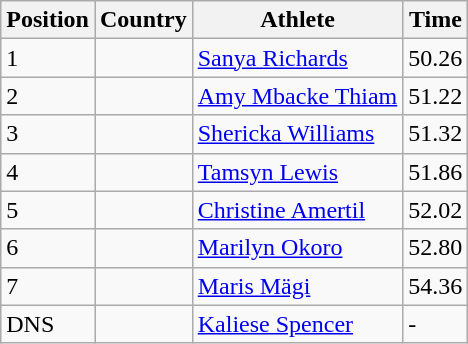<table class="wikitable">
<tr>
<th>Position</th>
<th>Country</th>
<th>Athlete</th>
<th>Time</th>
</tr>
<tr>
<td>1</td>
<td></td>
<td><a href='#'>Sanya Richards</a></td>
<td>50.26</td>
</tr>
<tr>
<td>2</td>
<td></td>
<td><a href='#'>Amy Mbacke Thiam</a></td>
<td>51.22</td>
</tr>
<tr>
<td>3</td>
<td></td>
<td><a href='#'>Shericka Williams</a></td>
<td>51.32</td>
</tr>
<tr>
<td>4</td>
<td></td>
<td><a href='#'>Tamsyn Lewis</a></td>
<td>51.86</td>
</tr>
<tr>
<td>5</td>
<td></td>
<td><a href='#'>Christine Amertil</a></td>
<td>52.02</td>
</tr>
<tr>
<td>6</td>
<td></td>
<td><a href='#'>Marilyn Okoro</a></td>
<td>52.80</td>
</tr>
<tr>
<td>7</td>
<td></td>
<td><a href='#'>Maris Mägi</a></td>
<td>54.36</td>
</tr>
<tr>
<td>DNS</td>
<td></td>
<td><a href='#'>Kaliese Spencer</a></td>
<td>-</td>
</tr>
</table>
